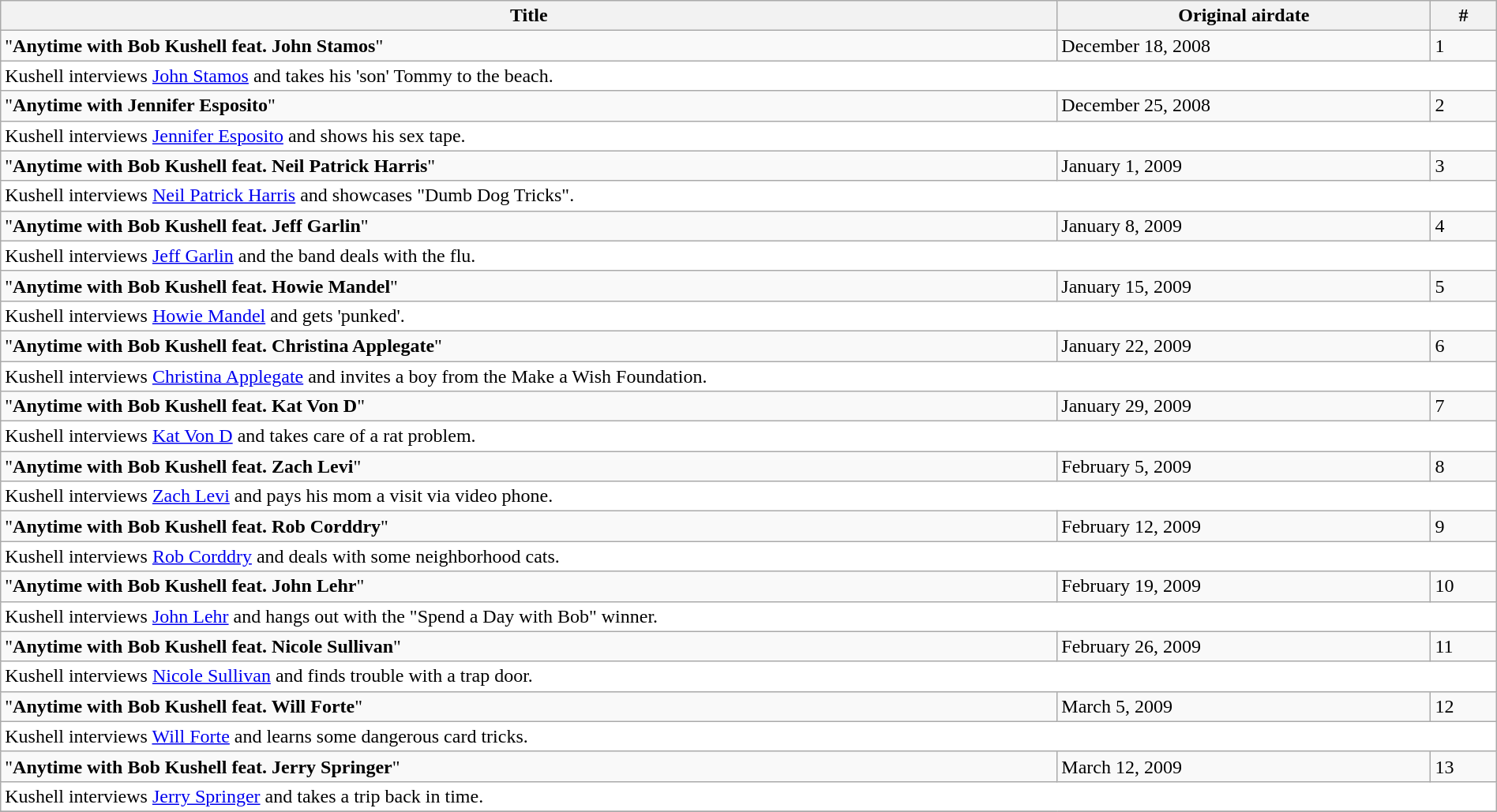<table class="wikitable" width="100%">
<tr>
<th width=="125">Title</th>
<th>Original airdate</th>
<th aligin="center">#</th>
</tr>
<tr>
<td>"<strong>Anytime with Bob Kushell feat. John Stamos</strong>"</td>
<td>December 18, 2008</td>
<td aligin="center">1</td>
</tr>
<tr>
<td colspan="6" bgcolor="FFFFFF">Kushell interviews <a href='#'>John Stamos</a> and takes his 'son' Tommy to the beach.</td>
</tr>
<tr>
<td>"<strong>Anytime with Jennifer Esposito</strong>"</td>
<td>December 25, 2008</td>
<td aligin="center">2</td>
</tr>
<tr>
<td colspan="6" bgcolor="FFFFFF">Kushell interviews <a href='#'>Jennifer Esposito</a> and shows his sex tape.</td>
</tr>
<tr>
<td>"<strong>Anytime with Bob Kushell feat. Neil Patrick Harris</strong>"</td>
<td>January 1, 2009</td>
<td aligin="center">3</td>
</tr>
<tr>
<td colspan="6" bgcolor="FFFFFF">Kushell interviews <a href='#'>Neil Patrick Harris</a> and showcases "Dumb Dog Tricks".</td>
</tr>
<tr>
<td>"<strong>Anytime with Bob Kushell feat. Jeff Garlin</strong>"</td>
<td>January 8, 2009</td>
<td aligin="center">4</td>
</tr>
<tr>
<td colspan="6" bgcolor="FFFFFF">Kushell interviews <a href='#'>Jeff Garlin</a> and the band deals with the flu.</td>
</tr>
<tr>
<td>"<strong>Anytime with Bob Kushell feat. Howie Mandel</strong>"</td>
<td>January 15, 2009</td>
<td aligin="center">5</td>
</tr>
<tr>
<td colspan="6" bgcolor="FFFFFF">Kushell interviews <a href='#'>Howie Mandel</a> and gets 'punked'.</td>
</tr>
<tr>
<td>"<strong>Anytime with Bob Kushell feat. Christina Applegate</strong>"</td>
<td>January 22, 2009</td>
<td aligin="center">6</td>
</tr>
<tr>
<td colspan="6" bgcolor="FFFFFF">Kushell interviews <a href='#'>Christina Applegate</a> and invites a boy from the Make a Wish Foundation.</td>
</tr>
<tr>
<td>"<strong>Anytime with Bob Kushell feat. Kat Von D</strong>"</td>
<td>January 29, 2009</td>
<td aligin="center">7</td>
</tr>
<tr>
<td colspan="6" bgcolor="FFFFFF">Kushell interviews <a href='#'>Kat Von D</a> and takes care of a rat problem.</td>
</tr>
<tr>
<td>"<strong>Anytime with Bob Kushell feat. Zach Levi</strong>"</td>
<td>February 5, 2009</td>
<td aligin="center">8</td>
</tr>
<tr>
<td colspan="6" bgcolor="FFFFFF">Kushell interviews <a href='#'>Zach Levi</a> and pays his mom a visit via video phone.</td>
</tr>
<tr>
<td>"<strong>Anytime with Bob Kushell feat. Rob Corddry</strong>"</td>
<td>February 12, 2009</td>
<td aligin="center">9</td>
</tr>
<tr>
<td colspan="6" bgcolor="FFFFFF">Kushell interviews <a href='#'>Rob Corddry</a> and deals with some neighborhood cats.</td>
</tr>
<tr>
<td>"<strong>Anytime with Bob Kushell feat. John Lehr</strong>"</td>
<td>February 19, 2009</td>
<td aligin="center">10</td>
</tr>
<tr>
<td colspan="6" bgcolor="FFFFFF">Kushell interviews <a href='#'>John Lehr</a> and hangs out with the "Spend a Day with Bob" winner.</td>
</tr>
<tr>
<td>"<strong>Anytime with Bob Kushell feat. Nicole Sullivan</strong>"</td>
<td>February 26, 2009</td>
<td aligin="center">11</td>
</tr>
<tr>
<td colspan="6" bgcolor="FFFFFF">Kushell interviews <a href='#'>Nicole Sullivan</a> and finds trouble with a trap door.</td>
</tr>
<tr>
<td>"<strong>Anytime with Bob Kushell feat. Will Forte</strong>"</td>
<td>March 5, 2009</td>
<td aligin="center">12</td>
</tr>
<tr>
<td colspan="6" bgcolor="FFFFFF">Kushell interviews <a href='#'>Will Forte</a> and learns some dangerous card tricks.</td>
</tr>
<tr>
<td>"<strong>Anytime with Bob Kushell feat. Jerry Springer</strong>"</td>
<td>March 12, 2009</td>
<td aligin="center">13</td>
</tr>
<tr>
<td colspan="6" bgcolor="FFFFFF">Kushell interviews <a href='#'>Jerry Springer</a> and takes a trip back in time.</td>
</tr>
<tr>
</tr>
</table>
